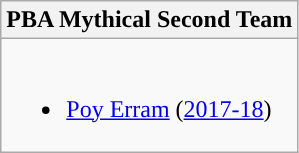<table class=wikitable>
<tr>
<th>PBA Mythical Second Team</th>
</tr>
<tr>
<td valign="top"><br><ul><li><a href='#'>Poy Erram</a> (<a href='#'>2017-18</a>)</li></ul></td>
</tr>
</table>
